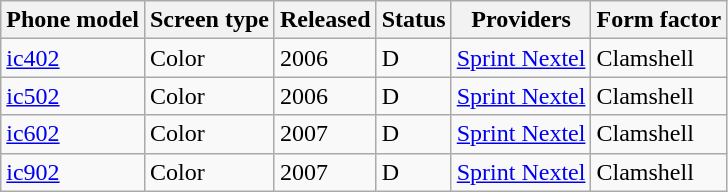<table class="wikitable sortable">
<tr>
<th><strong>Phone model</strong></th>
<th><strong>Screen type</strong></th>
<th><strong>Released</strong></th>
<th><strong>Status</strong></th>
<th><strong>Providers</strong></th>
<th><strong>Form factor</strong></th>
</tr>
<tr>
<td><a href='#'>ic402</a></td>
<td>Color</td>
<td>2006</td>
<td>D</td>
<td><a href='#'>Sprint Nextel</a></td>
<td>Clamshell</td>
</tr>
<tr>
<td><a href='#'>ic502</a></td>
<td>Color</td>
<td>2006</td>
<td>D</td>
<td><a href='#'>Sprint Nextel</a></td>
<td>Clamshell</td>
</tr>
<tr>
<td><a href='#'>ic602</a></td>
<td>Color</td>
<td>2007</td>
<td>D</td>
<td><a href='#'>Sprint Nextel</a></td>
<td>Clamshell</td>
</tr>
<tr>
<td><a href='#'>ic902</a></td>
<td>Color</td>
<td>2007</td>
<td>D</td>
<td><a href='#'>Sprint Nextel</a></td>
<td>Clamshell</td>
</tr>
</table>
